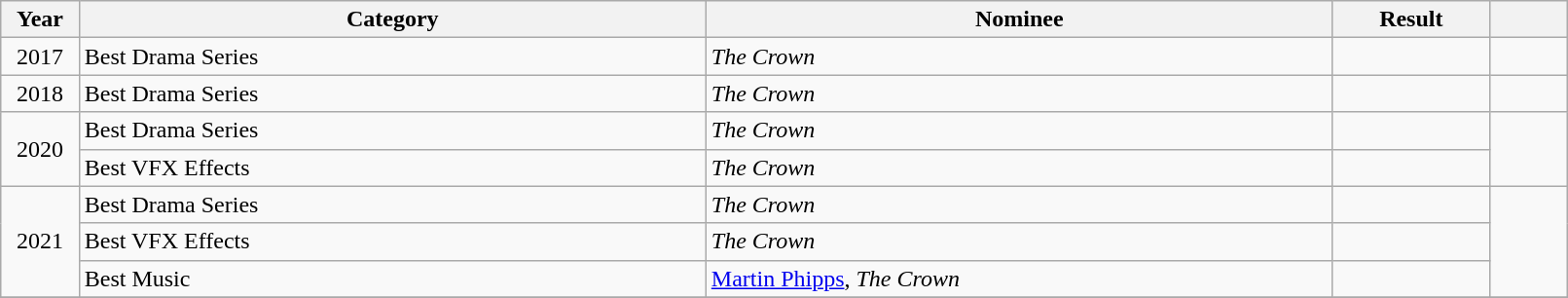<table class="wikitable" style="width:85%;">
<tr>
<th width=5%>Year</th>
<th style="width:40%;">Category</th>
<th style="width:40%;">Nominee</th>
<th style="width:10%;">Result</th>
<th width=5%></th>
</tr>
<tr>
<td style="text-align: center;" rowspan="1">2017</td>
<td>Best Drama Series</td>
<td><em>The Crown</em></td>
<td></td>
<td align="center"></td>
</tr>
<tr>
<td style="text-align: center;" rowspan="1">2018</td>
<td>Best Drama Series</td>
<td><em>The Crown</em></td>
<td></td>
<td align="center"></td>
</tr>
<tr>
<td style="text-align: center;" rowspan="2">2020</td>
<td>Best Drama Series</td>
<td><em>The Crown</em></td>
<td></td>
<td rowspan="2"></td>
</tr>
<tr>
<td>Best VFX Effects</td>
<td><em>The Crown</em></td>
<td></td>
</tr>
<tr>
<td style="text-align: center;" rowspan="3">2021</td>
<td>Best Drama Series</td>
<td><em>The Crown</em></td>
<td></td>
<td rowspan="3"></td>
</tr>
<tr>
<td>Best VFX Effects</td>
<td><em>The Crown</em></td>
<td></td>
</tr>
<tr>
<td>Best Music</td>
<td><a href='#'>Martin Phipps</a>, <em>The Crown</em></td>
<td></td>
</tr>
<tr>
</tr>
</table>
